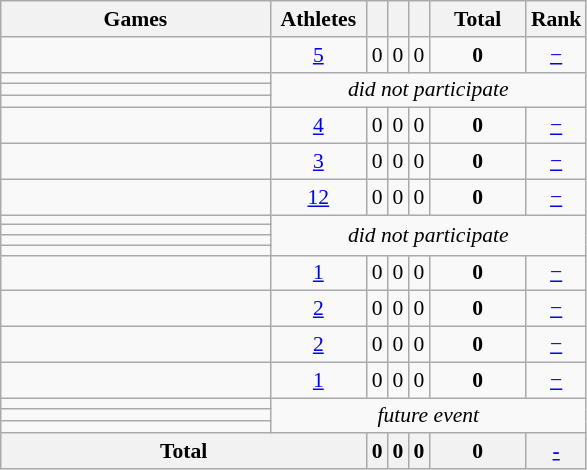<table class="wikitable" style="text-align:center; font-size:90%;">
<tr>
<th style="width:12em;">Games</th>
<th style="width:4em;">Athletes</th>
<th width:3em; font-weight:bold;"></th>
<th width:3em; font-weight:bold;"></th>
<th width:3em; font-weight:bold;"></th>
<th style="width:4em;">Total</th>
<th style="width:2em;">Rank</th>
</tr>
<tr>
<td align=left> </td>
<td><a href='#'>5</a></td>
<td>0</td>
<td>0</td>
<td>0</td>
<td><strong>0</strong></td>
<td><a href='#'>−</a></td>
</tr>
<tr>
<td align=left> </td>
<td colspan=6; rowspan=3><em>did not participate</em></td>
</tr>
<tr>
<td align=left> </td>
</tr>
<tr>
<td align=left> </td>
</tr>
<tr>
<td align=left> </td>
<td><a href='#'>4</a></td>
<td>0</td>
<td>0</td>
<td>0</td>
<td><strong>0</strong></td>
<td><a href='#'>−</a></td>
</tr>
<tr>
<td align=left> </td>
<td><a href='#'>3</a></td>
<td>0</td>
<td>0</td>
<td>0</td>
<td><strong>0</strong></td>
<td><a href='#'>−</a></td>
</tr>
<tr>
<td align=left> </td>
<td><a href='#'>12</a></td>
<td>0</td>
<td>0</td>
<td>0</td>
<td><strong>0</strong></td>
<td><a href='#'>−</a></td>
</tr>
<tr>
<td align=left> </td>
<td colspan=6; rowspan=4><em>did not participate</em></td>
</tr>
<tr>
<td align=left> </td>
</tr>
<tr>
<td align=left> </td>
</tr>
<tr>
<td align=left> </td>
</tr>
<tr>
<td align=left> </td>
<td><a href='#'>1</a></td>
<td>0</td>
<td>0</td>
<td>0</td>
<td><strong>0</strong></td>
<td><a href='#'>−</a></td>
</tr>
<tr>
<td align=left> </td>
<td><a href='#'>2</a></td>
<td>0</td>
<td>0</td>
<td>0</td>
<td><strong>0</strong></td>
<td><a href='#'>−</a></td>
</tr>
<tr>
<td align=left> </td>
<td><a href='#'>2</a></td>
<td>0</td>
<td>0</td>
<td>0</td>
<td><strong>0</strong></td>
<td><a href='#'>−</a></td>
</tr>
<tr>
<td align=left> </td>
<td><a href='#'>1</a></td>
<td>0</td>
<td>0</td>
<td>0</td>
<td><strong>0</strong></td>
<td><a href='#'>−</a></td>
</tr>
<tr>
<td align=left> </td>
<td rowspan=3 colspan=6><em>future event</em></td>
</tr>
<tr>
<td align=left> </td>
</tr>
<tr>
<td align=left> </td>
</tr>
<tr>
<th colspan=2>Total</th>
<th>0</th>
<th>0</th>
<th>0</th>
<th>0</th>
<th><a href='#'>-</a></th>
</tr>
</table>
